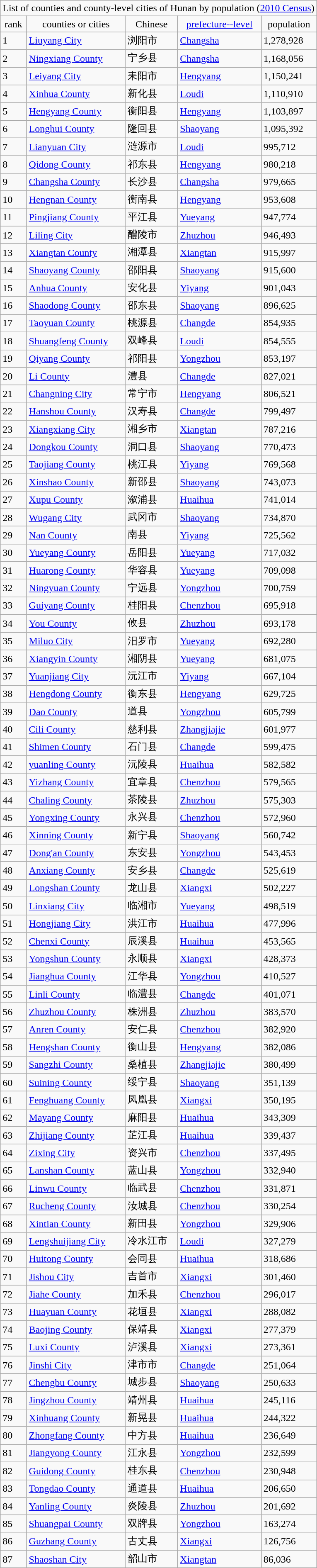<table class=wikitable>
<tr align=center>
<td colspan=5>List of counties and county-level cities of Hunan by population (<a href='#'>2010 Census</a>)</td>
</tr>
<tr align=center>
<td>rank</td>
<td>counties or cities</td>
<td>Chinese</td>
<td><a href='#'>prefecture--level</a></td>
<td>population</td>
</tr>
<tr>
<td>1</td>
<td><a href='#'>Liuyang City</a></td>
<td>浏阳市</td>
<td><a href='#'>Changsha</a></td>
<td>1,278,928</td>
</tr>
<tr>
<td>2</td>
<td><a href='#'>Ningxiang County</a></td>
<td>宁乡县</td>
<td><a href='#'>Changsha</a></td>
<td>1,168,056</td>
</tr>
<tr>
<td>3</td>
<td><a href='#'>Leiyang City</a></td>
<td>耒阳市</td>
<td><a href='#'>Hengyang</a></td>
<td>1,150,241</td>
</tr>
<tr>
<td>4</td>
<td><a href='#'>Xinhua County</a></td>
<td>新化县</td>
<td><a href='#'>Loudi</a></td>
<td>1,110,910</td>
</tr>
<tr>
<td>5</td>
<td><a href='#'>Hengyang County</a></td>
<td>衡阳县</td>
<td><a href='#'>Hengyang</a></td>
<td>1,103,897</td>
</tr>
<tr>
<td>6</td>
<td><a href='#'>Longhui County</a></td>
<td>隆回县</td>
<td><a href='#'>Shaoyang</a></td>
<td>1,095,392</td>
</tr>
<tr>
<td>7</td>
<td><a href='#'>Lianyuan City</a></td>
<td>涟源市</td>
<td><a href='#'>Loudi</a></td>
<td>995,712</td>
</tr>
<tr>
<td>8</td>
<td><a href='#'>Qidong County</a></td>
<td>祁东县</td>
<td><a href='#'>Hengyang</a></td>
<td>980,218</td>
</tr>
<tr>
<td>9</td>
<td><a href='#'>Changsha County</a></td>
<td>长沙县</td>
<td><a href='#'>Changsha</a></td>
<td>979,665</td>
</tr>
<tr>
<td>10</td>
<td><a href='#'>Hengnan County</a></td>
<td>衡南县</td>
<td><a href='#'>Hengyang</a></td>
<td>953,608</td>
</tr>
<tr>
<td>11</td>
<td><a href='#'>Pingjiang County</a></td>
<td>平江县</td>
<td><a href='#'>Yueyang</a></td>
<td>947,774</td>
</tr>
<tr>
<td>12</td>
<td><a href='#'>Liling City</a></td>
<td>醴陵市</td>
<td><a href='#'>Zhuzhou</a></td>
<td>946,493</td>
</tr>
<tr>
<td>13</td>
<td><a href='#'>Xiangtan County</a></td>
<td>湘潭县</td>
<td><a href='#'>Xiangtan</a></td>
<td>915,997</td>
</tr>
<tr>
<td>14</td>
<td><a href='#'>Shaoyang County</a></td>
<td>邵阳县</td>
<td><a href='#'>Shaoyang</a></td>
<td>915,600</td>
</tr>
<tr>
<td>15</td>
<td><a href='#'>Anhua County</a></td>
<td>安化县</td>
<td><a href='#'>Yiyang</a></td>
<td>901,043</td>
</tr>
<tr>
<td>16</td>
<td><a href='#'>Shaodong County</a></td>
<td>邵东县</td>
<td><a href='#'>Shaoyang</a></td>
<td>896,625</td>
</tr>
<tr>
<td>17</td>
<td><a href='#'>Taoyuan County</a></td>
<td>桃源县</td>
<td><a href='#'>Changde</a></td>
<td>854,935</td>
</tr>
<tr>
<td>18</td>
<td><a href='#'>Shuangfeng County</a></td>
<td>双峰县</td>
<td><a href='#'>Loudi</a></td>
<td>854,555</td>
</tr>
<tr>
<td>19</td>
<td><a href='#'>Qiyang County</a></td>
<td>祁阳县</td>
<td><a href='#'>Yongzhou</a></td>
<td>853,197</td>
</tr>
<tr>
<td>20</td>
<td><a href='#'>Li County</a></td>
<td>澧县</td>
<td><a href='#'>Changde</a></td>
<td>827,021</td>
</tr>
<tr>
<td>21</td>
<td><a href='#'>Changning City</a></td>
<td>常宁市</td>
<td><a href='#'>Hengyang</a></td>
<td>806,521</td>
</tr>
<tr>
<td>22</td>
<td><a href='#'>Hanshou County</a></td>
<td>汉寿县</td>
<td><a href='#'>Changde</a></td>
<td>799,497</td>
</tr>
<tr>
<td>23</td>
<td><a href='#'>Xiangxiang City</a></td>
<td>湘乡市</td>
<td><a href='#'>Xiangtan</a></td>
<td>787,216</td>
</tr>
<tr>
<td>24</td>
<td><a href='#'>Dongkou County</a></td>
<td>洞口县</td>
<td><a href='#'>Shaoyang</a></td>
<td>770,473</td>
</tr>
<tr>
<td>25</td>
<td><a href='#'>Taojiang County</a></td>
<td>桃江县</td>
<td><a href='#'>Yiyang</a></td>
<td>769,568</td>
</tr>
<tr>
<td>26</td>
<td><a href='#'>Xinshao County</a></td>
<td>新邵县</td>
<td><a href='#'>Shaoyang</a></td>
<td>743,073</td>
</tr>
<tr>
<td>27</td>
<td><a href='#'>Xupu County</a></td>
<td>溆浦县</td>
<td><a href='#'>Huaihua</a></td>
<td>741,014</td>
</tr>
<tr>
<td>28</td>
<td><a href='#'>Wugang City</a></td>
<td>武冈市</td>
<td><a href='#'>Shaoyang</a></td>
<td>734,870</td>
</tr>
<tr>
<td>29</td>
<td><a href='#'>Nan County</a></td>
<td>南县</td>
<td><a href='#'>Yiyang</a></td>
<td>725,562</td>
</tr>
<tr>
<td>30</td>
<td><a href='#'>Yueyang County</a></td>
<td>岳阳县</td>
<td><a href='#'>Yueyang</a></td>
<td>717,032</td>
</tr>
<tr>
<td>31</td>
<td><a href='#'>Huarong County</a></td>
<td>华容县</td>
<td><a href='#'>Yueyang</a></td>
<td>709,098</td>
</tr>
<tr>
<td>32</td>
<td><a href='#'>Ningyuan County</a></td>
<td>宁远县</td>
<td><a href='#'>Yongzhou</a></td>
<td>700,759</td>
</tr>
<tr>
<td>33</td>
<td><a href='#'>Guiyang County</a></td>
<td>桂阳县</td>
<td><a href='#'>Chenzhou</a></td>
<td>695,918</td>
</tr>
<tr>
<td>34</td>
<td><a href='#'>You County</a></td>
<td>攸县</td>
<td><a href='#'>Zhuzhou</a></td>
<td>693,178</td>
</tr>
<tr>
<td>35</td>
<td><a href='#'>Miluo City</a></td>
<td>汨罗市</td>
<td><a href='#'>Yueyang</a></td>
<td>692,280</td>
</tr>
<tr>
<td>36</td>
<td><a href='#'>Xiangyin County</a></td>
<td>湘阴县</td>
<td><a href='#'>Yueyang</a></td>
<td>681,075</td>
</tr>
<tr>
<td>37</td>
<td><a href='#'>Yuanjiang City</a></td>
<td>沅江市</td>
<td><a href='#'>Yiyang</a></td>
<td>667,104</td>
</tr>
<tr>
<td>38</td>
<td><a href='#'>Hengdong County</a></td>
<td>衡东县</td>
<td><a href='#'>Hengyang</a></td>
<td>629,725</td>
</tr>
<tr>
<td>39</td>
<td><a href='#'>Dao County</a></td>
<td>道县</td>
<td><a href='#'>Yongzhou</a></td>
<td>605,799</td>
</tr>
<tr>
<td>40</td>
<td><a href='#'>Cili County</a></td>
<td>慈利县</td>
<td><a href='#'>Zhangjiajie</a></td>
<td>601,977</td>
</tr>
<tr>
<td>41</td>
<td><a href='#'>Shimen County</a></td>
<td>石门县</td>
<td><a href='#'>Changde</a></td>
<td>599,475</td>
</tr>
<tr>
<td>42</td>
<td><a href='#'>yuanling County</a></td>
<td>沅陵县</td>
<td><a href='#'>Huaihua</a></td>
<td>582,582</td>
</tr>
<tr>
<td>43</td>
<td><a href='#'>Yizhang County</a></td>
<td>宜章县</td>
<td><a href='#'>Chenzhou</a></td>
<td>579,565</td>
</tr>
<tr>
<td>44</td>
<td><a href='#'>Chaling County</a></td>
<td>茶陵县</td>
<td><a href='#'>Zhuzhou</a></td>
<td>575,303</td>
</tr>
<tr>
<td>45</td>
<td><a href='#'>Yongxing County</a></td>
<td>永兴县</td>
<td><a href='#'>Chenzhou</a></td>
<td>572,960</td>
</tr>
<tr>
<td>46</td>
<td><a href='#'>Xinning County</a></td>
<td>新宁县</td>
<td><a href='#'>Shaoyang</a></td>
<td>560,742</td>
</tr>
<tr>
<td>47</td>
<td><a href='#'>Dong'an County</a></td>
<td>东安县</td>
<td><a href='#'>Yongzhou</a></td>
<td>543,453</td>
</tr>
<tr>
<td>48</td>
<td><a href='#'>Anxiang County</a></td>
<td>安乡县</td>
<td><a href='#'>Changde</a></td>
<td>525,619</td>
</tr>
<tr>
<td>49</td>
<td><a href='#'>Longshan County</a></td>
<td>龙山县</td>
<td><a href='#'>Xiangxi</a></td>
<td>502,227</td>
</tr>
<tr>
<td>50</td>
<td><a href='#'>Linxiang City</a></td>
<td>临湘市</td>
<td><a href='#'>Yueyang</a></td>
<td>498,519</td>
</tr>
<tr>
<td>51</td>
<td><a href='#'>Hongjiang City</a></td>
<td>洪江市</td>
<td><a href='#'>Huaihua</a></td>
<td>477,996</td>
</tr>
<tr>
<td>52</td>
<td><a href='#'>Chenxi County</a></td>
<td>辰溪县</td>
<td><a href='#'>Huaihua</a></td>
<td>453,565</td>
</tr>
<tr>
<td>53</td>
<td><a href='#'>Yongshun County</a></td>
<td>永顺县</td>
<td><a href='#'>Xiangxi</a></td>
<td>428,373</td>
</tr>
<tr>
<td>54</td>
<td><a href='#'>Jianghua County</a></td>
<td>江华县</td>
<td><a href='#'>Yongzhou</a></td>
<td>410,527</td>
</tr>
<tr>
<td>55</td>
<td><a href='#'>Linli County</a></td>
<td>临澧县</td>
<td><a href='#'>Changde</a></td>
<td>401,071</td>
</tr>
<tr>
<td>56</td>
<td><a href='#'>Zhuzhou County</a></td>
<td>株洲县</td>
<td><a href='#'>Zhuzhou</a></td>
<td>383,570</td>
</tr>
<tr>
<td>57</td>
<td><a href='#'>Anren County</a></td>
<td>安仁县</td>
<td><a href='#'>Chenzhou</a></td>
<td>382,920</td>
</tr>
<tr>
<td>58</td>
<td><a href='#'>Hengshan County</a></td>
<td>衡山县</td>
<td><a href='#'>Hengyang</a></td>
<td>382,086</td>
</tr>
<tr>
<td>59</td>
<td><a href='#'>Sangzhi County</a></td>
<td>桑植县</td>
<td><a href='#'>Zhangjiajie</a></td>
<td>380,499</td>
</tr>
<tr>
<td>60</td>
<td><a href='#'>Suining County</a></td>
<td>绥宁县</td>
<td><a href='#'>Shaoyang</a></td>
<td>351,139</td>
</tr>
<tr>
<td>61</td>
<td><a href='#'>Fenghuang County</a></td>
<td>凤凰县</td>
<td><a href='#'>Xiangxi</a></td>
<td>350,195</td>
</tr>
<tr>
<td>62</td>
<td><a href='#'>Mayang County</a></td>
<td>麻阳县</td>
<td><a href='#'>Huaihua</a></td>
<td>343,309</td>
</tr>
<tr>
<td>63</td>
<td><a href='#'>Zhijiang County</a></td>
<td>芷江县</td>
<td><a href='#'>Huaihua</a></td>
<td>339,437</td>
</tr>
<tr>
<td>64</td>
<td><a href='#'>Zixing City</a></td>
<td>资兴市</td>
<td><a href='#'>Chenzhou</a></td>
<td>337,495</td>
</tr>
<tr>
<td>65</td>
<td><a href='#'>Lanshan County</a></td>
<td>蓝山县</td>
<td><a href='#'>Yongzhou</a></td>
<td>332,940</td>
</tr>
<tr>
<td>66</td>
<td><a href='#'>Linwu County</a></td>
<td>临武县</td>
<td><a href='#'>Chenzhou</a></td>
<td>331,871</td>
</tr>
<tr>
<td>67</td>
<td><a href='#'>Rucheng County</a></td>
<td>汝城县</td>
<td><a href='#'>Chenzhou</a></td>
<td>330,254</td>
</tr>
<tr>
<td>68</td>
<td><a href='#'>Xintian County</a></td>
<td>新田县</td>
<td><a href='#'>Yongzhou</a></td>
<td>329,906</td>
</tr>
<tr>
<td>69</td>
<td><a href='#'>Lengshuijiang City</a></td>
<td>冷水江市</td>
<td><a href='#'>Loudi</a></td>
<td>327,279</td>
</tr>
<tr>
<td>70</td>
<td><a href='#'>Huitong County</a></td>
<td>会同县</td>
<td><a href='#'>Huaihua</a></td>
<td>318,686</td>
</tr>
<tr>
<td>71</td>
<td><a href='#'>Jishou City</a></td>
<td>吉首市</td>
<td><a href='#'>Xiangxi</a></td>
<td>301,460</td>
</tr>
<tr>
<td>72</td>
<td><a href='#'>Jiahe County</a></td>
<td>加禾县</td>
<td><a href='#'>Chenzhou</a></td>
<td>296,017</td>
</tr>
<tr>
<td>73</td>
<td><a href='#'>Huayuan County</a></td>
<td>花垣县</td>
<td><a href='#'>Xiangxi</a></td>
<td>288,082</td>
</tr>
<tr>
<td>74</td>
<td><a href='#'>Baojing County</a></td>
<td>保靖县</td>
<td><a href='#'>Xiangxi</a></td>
<td>277,379</td>
</tr>
<tr>
<td>75</td>
<td><a href='#'>Luxi County</a></td>
<td>泸溪县</td>
<td><a href='#'>Xiangxi</a></td>
<td>273,361</td>
</tr>
<tr>
<td>76</td>
<td><a href='#'>Jinshi City</a></td>
<td>津市市</td>
<td><a href='#'>Changde</a></td>
<td>251,064</td>
</tr>
<tr>
<td>77</td>
<td><a href='#'>Chengbu County</a></td>
<td>城步县</td>
<td><a href='#'>Shaoyang</a></td>
<td>250,633</td>
</tr>
<tr>
<td>78</td>
<td><a href='#'>Jingzhou County</a></td>
<td>靖州县</td>
<td><a href='#'>Huaihua</a></td>
<td>245,116</td>
</tr>
<tr>
<td>79</td>
<td><a href='#'>Xinhuang County</a></td>
<td>新晃县</td>
<td><a href='#'>Huaihua</a></td>
<td>244,322</td>
</tr>
<tr>
<td>80</td>
<td><a href='#'>Zhongfang County</a></td>
<td>中方县</td>
<td><a href='#'>Huaihua</a></td>
<td>236,649</td>
</tr>
<tr>
<td>81</td>
<td><a href='#'>Jiangyong County</a></td>
<td>江永县</td>
<td><a href='#'>Yongzhou</a></td>
<td>232,599</td>
</tr>
<tr>
<td>82</td>
<td><a href='#'>Guidong County</a></td>
<td>桂东县</td>
<td><a href='#'>Chenzhou</a></td>
<td>230,948</td>
</tr>
<tr>
<td>83</td>
<td><a href='#'>Tongdao County</a></td>
<td>通道县</td>
<td><a href='#'>Huaihua</a></td>
<td>206,650</td>
</tr>
<tr>
<td>84</td>
<td><a href='#'>Yanling County</a></td>
<td>炎陵县</td>
<td><a href='#'>Zhuzhou</a></td>
<td>201,692</td>
</tr>
<tr>
<td>85</td>
<td><a href='#'>Shuangpai County</a></td>
<td>双牌县</td>
<td><a href='#'>Yongzhou</a></td>
<td>163,274</td>
</tr>
<tr>
<td>86</td>
<td><a href='#'>Guzhang County</a></td>
<td>古丈县</td>
<td><a href='#'>Xiangxi</a></td>
<td>126,756</td>
</tr>
<tr>
<td>87</td>
<td><a href='#'>Shaoshan City</a></td>
<td>韶山市</td>
<td><a href='#'>Xiangtan</a></td>
<td>86,036</td>
</tr>
</table>
